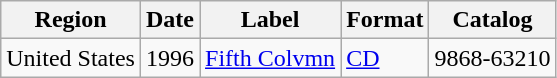<table class="wikitable">
<tr>
<th>Region</th>
<th>Date</th>
<th>Label</th>
<th>Format</th>
<th>Catalog</th>
</tr>
<tr>
<td>United States</td>
<td>1996</td>
<td><a href='#'>Fifth Colvmn</a></td>
<td><a href='#'>CD</a></td>
<td>9868-63210</td>
</tr>
</table>
